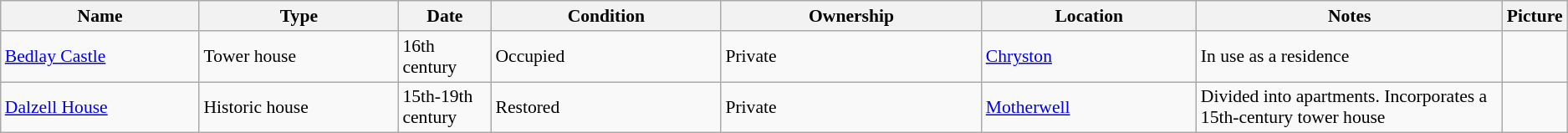<table class="wikitable sortable" style="font-size:90%">
<tr>
<th style="width:13%;">Name</th>
<th style="width:13%;">Type</th>
<th style="width:6%;">Date</th>
<th style="width:15%;">Condition</th>
<th style="width:17%;">Ownership</th>
<th style="width:14%;">Location</th>
<th style="width:20%;">Notes</th>
<th style="width:20%;">Picture</th>
</tr>
<tr>
<td><a href='#'>Bedlay Castle</a></td>
<td>Tower house</td>
<td>16th century</td>
<td>Occupied</td>
<td>Private</td>
<td><a href='#'>Chryston</a><br></td>
<td>In use as a residence</td>
<td></td>
</tr>
<tr>
<td><a href='#'>Dalzell House</a></td>
<td>Historic house</td>
<td>15th-19th century</td>
<td>Restored</td>
<td>Private</td>
<td><a href='#'>Motherwell</a><br></td>
<td>Divided into apartments. Incorporates a 15th-century tower house</td>
<td></td>
</tr>
</table>
